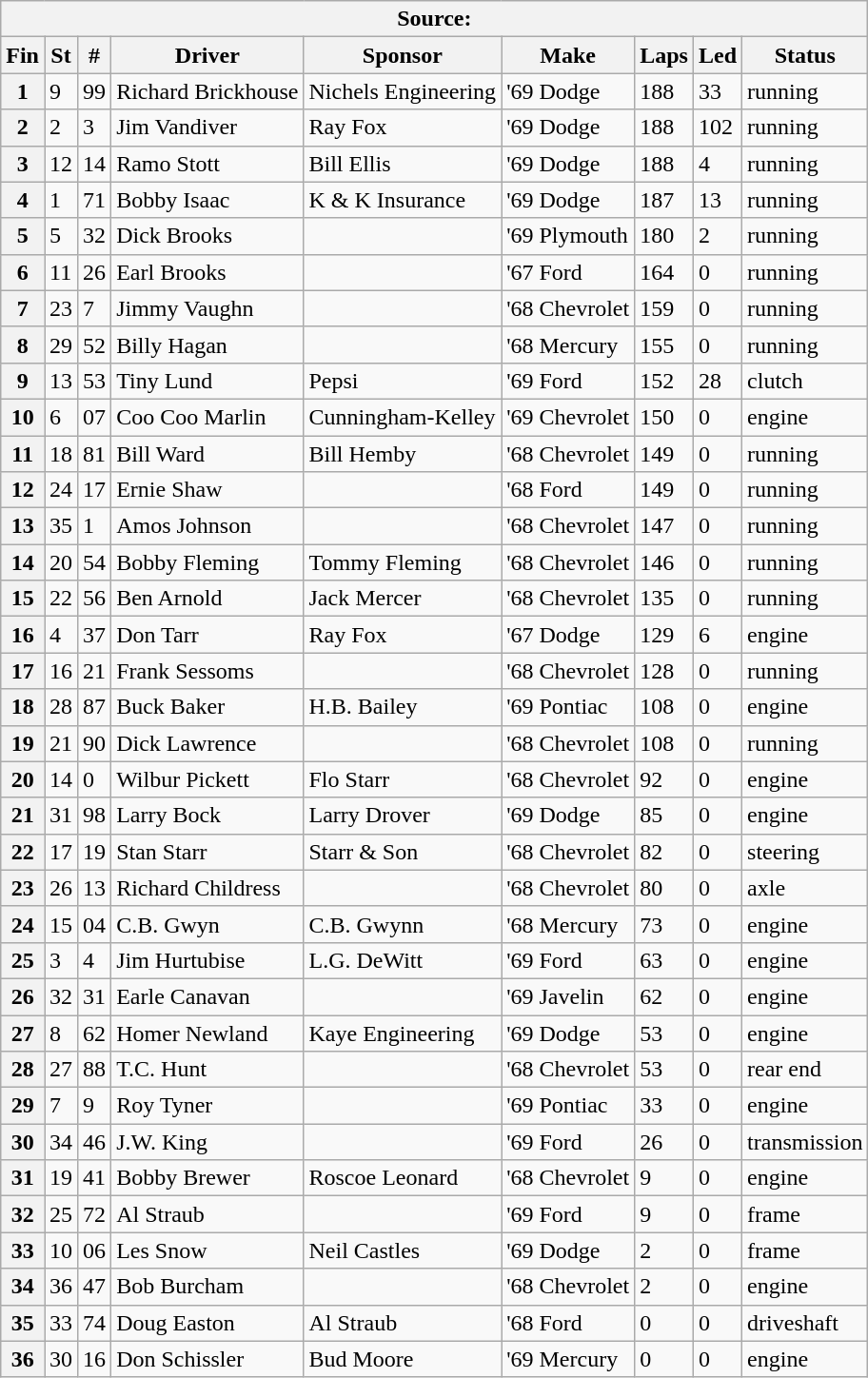<table class="wikitable sortable">
<tr>
<th colspan="9">Source:</th>
</tr>
<tr>
<th>Fin</th>
<th>St</th>
<th>#</th>
<th>Driver</th>
<th>Sponsor</th>
<th>Make</th>
<th>Laps</th>
<th>Led</th>
<th>Status</th>
</tr>
<tr>
<th>1</th>
<td>9</td>
<td>99</td>
<td>Richard Brickhouse</td>
<td>Nichels Engineering</td>
<td>'69 Dodge</td>
<td>188</td>
<td>33</td>
<td>running</td>
</tr>
<tr>
<th>2</th>
<td>2</td>
<td>3</td>
<td>Jim Vandiver</td>
<td>Ray Fox</td>
<td>'69 Dodge</td>
<td>188</td>
<td>102</td>
<td>running</td>
</tr>
<tr>
<th>3</th>
<td>12</td>
<td>14</td>
<td>Ramo Stott</td>
<td>Bill Ellis</td>
<td>'69 Dodge</td>
<td>188</td>
<td>4</td>
<td>running</td>
</tr>
<tr>
<th>4</th>
<td>1</td>
<td>71</td>
<td>Bobby Isaac</td>
<td>K & K Insurance</td>
<td>'69 Dodge</td>
<td>187</td>
<td>13</td>
<td>running</td>
</tr>
<tr>
<th>5</th>
<td>5</td>
<td>32</td>
<td>Dick Brooks</td>
<td></td>
<td>'69 Plymouth</td>
<td>180</td>
<td>2</td>
<td>running</td>
</tr>
<tr>
<th>6</th>
<td>11</td>
<td>26</td>
<td>Earl Brooks</td>
<td></td>
<td>'67 Ford</td>
<td>164</td>
<td>0</td>
<td>running</td>
</tr>
<tr>
<th>7</th>
<td>23</td>
<td>7</td>
<td>Jimmy Vaughn</td>
<td></td>
<td>'68 Chevrolet</td>
<td>159</td>
<td>0</td>
<td>running</td>
</tr>
<tr>
<th>8</th>
<td>29</td>
<td>52</td>
<td>Billy Hagan</td>
<td></td>
<td>'68 Mercury</td>
<td>155</td>
<td>0</td>
<td>running</td>
</tr>
<tr>
<th>9</th>
<td>13</td>
<td>53</td>
<td>Tiny Lund</td>
<td>Pepsi</td>
<td>'69 Ford</td>
<td>152</td>
<td>28</td>
<td>clutch</td>
</tr>
<tr>
<th>10</th>
<td>6</td>
<td>07</td>
<td>Coo Coo Marlin</td>
<td>Cunningham-Kelley</td>
<td>'69 Chevrolet</td>
<td>150</td>
<td>0</td>
<td>engine</td>
</tr>
<tr>
<th>11</th>
<td>18</td>
<td>81</td>
<td>Bill Ward</td>
<td>Bill Hemby</td>
<td>'68 Chevrolet</td>
<td>149</td>
<td>0</td>
<td>running</td>
</tr>
<tr>
<th>12</th>
<td>24</td>
<td>17</td>
<td>Ernie Shaw</td>
<td></td>
<td>'68 Ford</td>
<td>149</td>
<td>0</td>
<td>running</td>
</tr>
<tr>
<th>13</th>
<td>35</td>
<td>1</td>
<td>Amos Johnson</td>
<td></td>
<td>'68 Chevrolet</td>
<td>147</td>
<td>0</td>
<td>running</td>
</tr>
<tr>
<th>14</th>
<td>20</td>
<td>54</td>
<td>Bobby Fleming</td>
<td>Tommy Fleming</td>
<td>'68 Chevrolet</td>
<td>146</td>
<td>0</td>
<td>running</td>
</tr>
<tr>
<th>15</th>
<td>22</td>
<td>56</td>
<td>Ben Arnold</td>
<td>Jack Mercer</td>
<td>'68 Chevrolet</td>
<td>135</td>
<td>0</td>
<td>running</td>
</tr>
<tr>
<th>16</th>
<td>4</td>
<td>37</td>
<td>Don Tarr</td>
<td>Ray Fox</td>
<td>'67 Dodge</td>
<td>129</td>
<td>6</td>
<td>engine</td>
</tr>
<tr>
<th>17</th>
<td>16</td>
<td>21</td>
<td>Frank Sessoms</td>
<td></td>
<td>'68 Chevrolet</td>
<td>128</td>
<td>0</td>
<td>running</td>
</tr>
<tr>
<th>18</th>
<td>28</td>
<td>87</td>
<td>Buck Baker</td>
<td>H.B. Bailey</td>
<td>'69 Pontiac</td>
<td>108</td>
<td>0</td>
<td>engine</td>
</tr>
<tr>
<th>19</th>
<td>21</td>
<td>90</td>
<td>Dick Lawrence</td>
<td></td>
<td>'68 Chevrolet</td>
<td>108</td>
<td>0</td>
<td>running</td>
</tr>
<tr>
<th>20</th>
<td>14</td>
<td>0</td>
<td>Wilbur Pickett</td>
<td>Flo Starr</td>
<td>'68 Chevrolet</td>
<td>92</td>
<td>0</td>
<td>engine</td>
</tr>
<tr>
<th>21</th>
<td>31</td>
<td>98</td>
<td>Larry Bock</td>
<td>Larry Drover</td>
<td>'69 Dodge</td>
<td>85</td>
<td>0</td>
<td>engine</td>
</tr>
<tr>
<th>22</th>
<td>17</td>
<td>19</td>
<td>Stan Starr</td>
<td>Starr & Son</td>
<td>'68 Chevrolet</td>
<td>82</td>
<td>0</td>
<td>steering</td>
</tr>
<tr>
<th>23</th>
<td>26</td>
<td>13</td>
<td>Richard Childress</td>
<td></td>
<td>'68 Chevrolet</td>
<td>80</td>
<td>0</td>
<td>axle</td>
</tr>
<tr>
<th>24</th>
<td>15</td>
<td>04</td>
<td>C.B. Gwyn</td>
<td>C.B. Gwynn</td>
<td>'68 Mercury</td>
<td>73</td>
<td>0</td>
<td>engine</td>
</tr>
<tr>
<th>25</th>
<td>3</td>
<td>4</td>
<td>Jim Hurtubise</td>
<td>L.G. DeWitt</td>
<td>'69 Ford</td>
<td>63</td>
<td>0</td>
<td>engine</td>
</tr>
<tr>
<th>26</th>
<td>32</td>
<td>31</td>
<td>Earle Canavan</td>
<td></td>
<td>'69 Javelin</td>
<td>62</td>
<td>0</td>
<td>engine</td>
</tr>
<tr>
<th>27</th>
<td>8</td>
<td>62</td>
<td>Homer Newland</td>
<td>Kaye Engineering</td>
<td>'69 Dodge</td>
<td>53</td>
<td>0</td>
<td>engine</td>
</tr>
<tr>
<th>28</th>
<td>27</td>
<td>88</td>
<td>T.C. Hunt</td>
<td></td>
<td>'68 Chevrolet</td>
<td>53</td>
<td>0</td>
<td>rear end</td>
</tr>
<tr>
<th>29</th>
<td>7</td>
<td>9</td>
<td>Roy Tyner</td>
<td></td>
<td>'69 Pontiac</td>
<td>33</td>
<td>0</td>
<td>engine</td>
</tr>
<tr>
<th>30</th>
<td>34</td>
<td>46</td>
<td>J.W. King</td>
<td></td>
<td>'69 Ford</td>
<td>26</td>
<td>0</td>
<td>transmission</td>
</tr>
<tr>
<th>31</th>
<td>19</td>
<td>41</td>
<td>Bobby Brewer</td>
<td>Roscoe Leonard</td>
<td>'68 Chevrolet</td>
<td>9</td>
<td>0</td>
<td>engine</td>
</tr>
<tr>
<th>32</th>
<td>25</td>
<td>72</td>
<td>Al Straub</td>
<td></td>
<td>'69 Ford</td>
<td>9</td>
<td>0</td>
<td>frame</td>
</tr>
<tr>
<th>33</th>
<td>10</td>
<td>06</td>
<td>Les Snow</td>
<td>Neil Castles</td>
<td>'69 Dodge</td>
<td>2</td>
<td>0</td>
<td>frame</td>
</tr>
<tr>
<th>34</th>
<td>36</td>
<td>47</td>
<td>Bob Burcham</td>
<td></td>
<td>'68 Chevrolet</td>
<td>2</td>
<td>0</td>
<td>engine</td>
</tr>
<tr>
<th>35</th>
<td>33</td>
<td>74</td>
<td>Doug Easton</td>
<td>Al Straub</td>
<td>'68 Ford</td>
<td>0</td>
<td>0</td>
<td>driveshaft</td>
</tr>
<tr>
<th>36</th>
<td>30</td>
<td>16</td>
<td>Don Schissler</td>
<td>Bud Moore</td>
<td>'69 Mercury</td>
<td>0</td>
<td>0</td>
<td>engine</td>
</tr>
</table>
